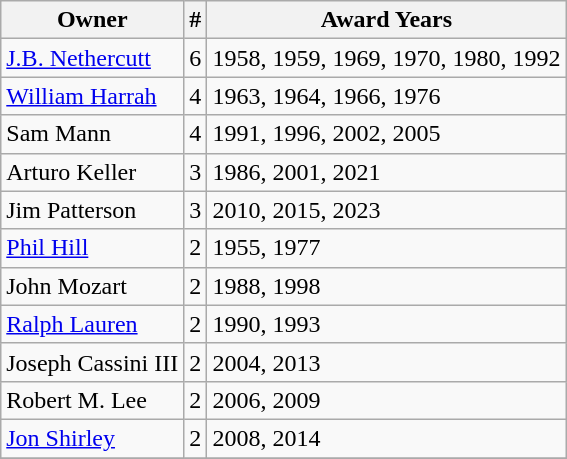<table class="wikitable">
<tr>
<th>Owner</th>
<th>#</th>
<th>Award Years</th>
</tr>
<tr>
<td><a href='#'>J.B. Nethercutt</a></td>
<td>6</td>
<td>1958, 1959, 1969, 1970, 1980, 1992</td>
</tr>
<tr>
<td><a href='#'>William Harrah</a></td>
<td>4</td>
<td>1963, 1964, 1966, 1976</td>
</tr>
<tr>
<td>Sam Mann</td>
<td>4</td>
<td>1991, 1996, 2002, 2005</td>
</tr>
<tr>
<td>Arturo Keller</td>
<td>3</td>
<td>1986, 2001, 2021</td>
</tr>
<tr>
<td>Jim Patterson</td>
<td>3</td>
<td>2010, 2015, 2023</td>
</tr>
<tr>
<td><a href='#'>Phil Hill</a></td>
<td>2</td>
<td>1955, 1977</td>
</tr>
<tr>
<td>John Mozart</td>
<td>2</td>
<td>1988, 1998</td>
</tr>
<tr>
<td><a href='#'>Ralph Lauren</a></td>
<td>2</td>
<td>1990, 1993</td>
</tr>
<tr>
<td>Joseph Cassini III</td>
<td>2</td>
<td>2004, 2013</td>
</tr>
<tr>
<td>Robert M. Lee</td>
<td>2</td>
<td>2006, 2009</td>
</tr>
<tr>
<td><a href='#'>Jon Shirley</a></td>
<td>2</td>
<td>2008, 2014</td>
</tr>
<tr>
</tr>
</table>
